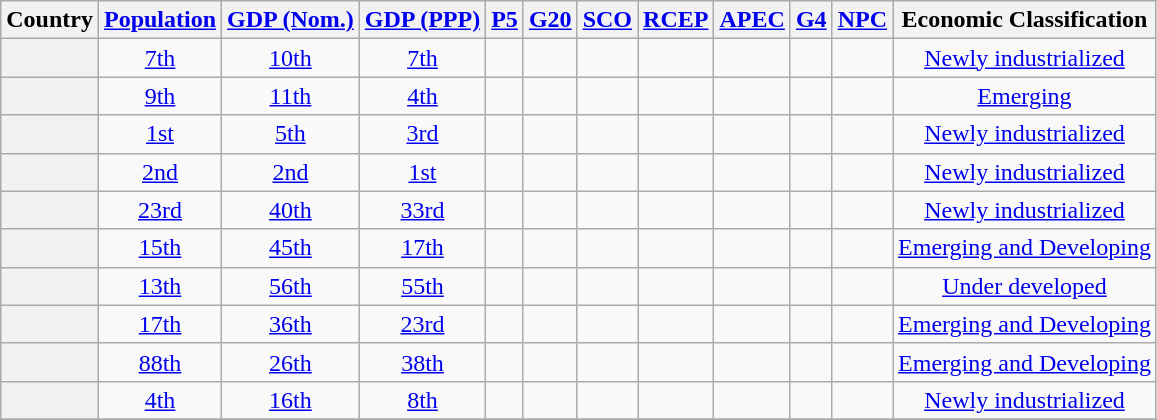<table class="wikitable sortable" style="text-align:center">
<tr>
<th scope=col>Country</th>
<th scope=col><a href='#'>Population</a></th>
<th scope=col><a href='#'>GDP (Nom.)</a></th>
<th scope=col><a href='#'>GDP (PPP)</a></th>
<th scope=col><a href='#'>P5</a></th>
<th scope=col><a href='#'>G20</a></th>
<th scope=col><a href='#'>SCO</a></th>
<th scope=col><a href='#'>RCEP</a></th>
<th scope=col><a href='#'>APEC</a></th>
<th scope=col><a href='#'>G4</a></th>
<th scope=col><a href='#'>NPC</a></th>
<th scope=col>Economic Classification</th>
</tr>
<tr>
<th scope=row style="text-align:left;"></th>
<td><a href='#'>7th</a></td>
<td><a href='#'>10th</a></td>
<td><a href='#'>7th</a></td>
<td></td>
<td></td>
<td></td>
<td></td>
<td></td>
<td></td>
<td></td>
<td><a href='#'>Newly industrialized</a></td>
</tr>
<tr>
<th scope=row style="text-align:left;"></th>
<td><a href='#'>9th</a></td>
<td><a href='#'>11th</a></td>
<td><a href='#'>4th</a></td>
<td></td>
<td></td>
<td></td>
<td></td>
<td></td>
<td></td>
<td></td>
<td><a href='#'>Emerging</a></td>
</tr>
<tr>
<th scope=row style="text-align:left;"></th>
<td><a href='#'>1st</a></td>
<td><a href='#'>5th</a></td>
<td><a href='#'>3rd</a></td>
<td></td>
<td></td>
<td></td>
<td></td>
<td></td>
<td></td>
<td></td>
<td><a href='#'>Newly industrialized</a></td>
</tr>
<tr>
<th scope=row style="text-align:left;"></th>
<td><a href='#'>2nd</a></td>
<td><a href='#'>2nd</a></td>
<td><a href='#'>1st</a></td>
<td></td>
<td></td>
<td></td>
<td></td>
<td></td>
<td></td>
<td></td>
<td><a href='#'>Newly industrialized</a></td>
</tr>
<tr>
<th scope=row style="text-align:left;"></th>
<td><a href='#'>23rd</a></td>
<td><a href='#'>40th</a></td>
<td><a href='#'>33rd</a></td>
<td></td>
<td></td>
<td></td>
<td></td>
<td></td>
<td></td>
<td></td>
<td><a href='#'>Newly industrialized</a></td>
</tr>
<tr>
<th scope=row style="text-align:left;"></th>
<td><a href='#'>15th</a></td>
<td><a href='#'>45th</a></td>
<td><a href='#'>17th</a></td>
<td></td>
<td></td>
<td></td>
<td></td>
<td></td>
<td></td>
<td></td>
<td><a href='#'>Emerging and Developing</a></td>
</tr>
<tr>
<th scope=row style="text-align:left;"></th>
<td><a href='#'>13th</a></td>
<td><a href='#'>56th</a></td>
<td><a href='#'>55th</a></td>
<td></td>
<td></td>
<td></td>
<td></td>
<td></td>
<td></td>
<td></td>
<td><a href='#'>Under developed</a></td>
</tr>
<tr>
<th scope=row style="text-align:left;"></th>
<td><a href='#'>17th</a></td>
<td><a href='#'>36th</a></td>
<td><a href='#'>23rd</a></td>
<td></td>
<td></td>
<td></td>
<td></td>
<td></td>
<td></td>
<td></td>
<td><a href='#'>Emerging and Developing</a></td>
</tr>
<tr>
<th scope=row style="text-align:left;"></th>
<td><a href='#'>88th</a></td>
<td><a href='#'>26th</a></td>
<td><a href='#'>38th</a></td>
<td></td>
<td></td>
<td></td>
<td></td>
<td></td>
<td></td>
<td></td>
<td><a href='#'>Emerging and Developing</a></td>
</tr>
<tr>
<th scope=row style="text-align:left;"></th>
<td><a href='#'>4th</a></td>
<td><a href='#'>16th</a></td>
<td><a href='#'>8th</a></td>
<td></td>
<td></td>
<td></td>
<td></td>
<td></td>
<td></td>
<td></td>
<td><a href='#'>Newly industrialized</a></td>
</tr>
<tr>
</tr>
</table>
